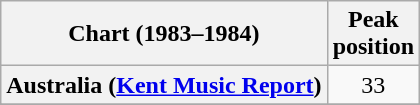<table class="wikitable sortable plainrowheaders" style="text-align:center">
<tr>
<th scope="col">Chart (1983–1984)</th>
<th scope="col">Peak<br>position</th>
</tr>
<tr>
<th scope="row">Australia (<a href='#'>Kent Music Report</a>)</th>
<td>33</td>
</tr>
<tr>
</tr>
<tr>
</tr>
<tr>
</tr>
<tr>
</tr>
<tr>
</tr>
<tr>
</tr>
<tr>
</tr>
<tr>
</tr>
<tr>
</tr>
<tr>
</tr>
<tr>
</tr>
</table>
